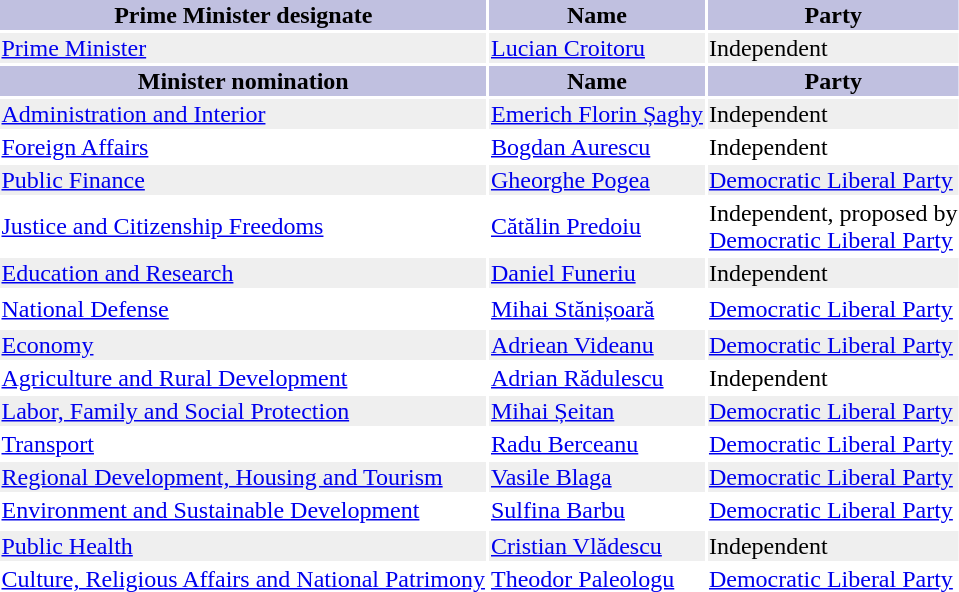<table class="toccolours" style="margin-bottom: 1em; font-size: 100%;">
<tr bgcolor="C0C0E0">
<th>Prime Minister designate</th>
<th>Name</th>
<th>Party</th>
</tr>
<tr bgcolor="efefef">
<td><a href='#'>Prime Minister</a></td>
<td><a href='#'>Lucian Croitoru</a></td>
<td>Independent</td>
</tr>
<tr bgcolor="C0C0E0">
<th>Minister nomination</th>
<th>Name</th>
<th>Party</th>
</tr>
<tr bgcolor="efefef">
<td><a href='#'>Administration and Interior</a></td>
<td><a href='#'>Emerich Florin Șaghy</a></td>
<td>Independent</td>
</tr>
<tr>
<td><a href='#'>Foreign Affairs</a></td>
<td><a href='#'>Bogdan Aurescu</a></td>
<td>Independent</td>
</tr>
<tr bgcolor="efefef">
<td><a href='#'>Public Finance</a></td>
<td><a href='#'>Gheorghe Pogea</a></td>
<td><a href='#'>Democratic Liberal Party</a></td>
</tr>
<tr>
<td><a href='#'>Justice and Citizenship Freedoms</a></td>
<td><a href='#'>Cătălin Predoiu</a></td>
<td>Independent, proposed by<br><a href='#'>Democratic Liberal Party</a></td>
</tr>
<tr bgcolor="efefef">
<td><a href='#'>Education and Research</a></td>
<td><a href='#'>Daniel Funeriu</a></td>
<td>Independent</td>
</tr>
<tr bgcolor="efefef">
</tr>
<tr>
<td><a href='#'>National Defense</a></td>
<td><a href='#'>Mihai Stănișoară</a></td>
<td><a href='#'>Democratic Liberal Party</a></td>
</tr>
<tr>
</tr>
<tr bgcolor="efefef">
<td><a href='#'>Economy</a></td>
<td><a href='#'>Adriean Videanu</a></td>
<td><a href='#'>Democratic Liberal Party</a></td>
</tr>
<tr>
<td><a href='#'>Agriculture and Rural Development</a></td>
<td><a href='#'>Adrian Rădulescu</a></td>
<td>Independent</td>
</tr>
<tr bgcolor="efefef">
<td><a href='#'>Labor, Family and Social Protection</a></td>
<td><a href='#'>Mihai Șeitan</a></td>
<td><a href='#'>Democratic Liberal Party</a></td>
</tr>
<tr>
<td><a href='#'>Transport</a></td>
<td><a href='#'>Radu Berceanu</a></td>
<td><a href='#'>Democratic Liberal Party</a></td>
</tr>
<tr bgcolor="efefef">
<td><a href='#'>Regional Development, Housing and Tourism</a></td>
<td><a href='#'>Vasile Blaga</a></td>
<td><a href='#'>Democratic Liberal Party</a></td>
</tr>
<tr>
<td><a href='#'>Environment and Sustainable Development</a></td>
<td><a href='#'>Sulfina Barbu</a></td>
<td><a href='#'>Democratic Liberal Party</a></td>
</tr>
<tr>
</tr>
<tr bgcolor="efefef">
<td><a href='#'>Public Health</a></td>
<td><a href='#'>Cristian Vlădescu</a></td>
<td>Independent</td>
</tr>
<tr>
<td><a href='#'>Culture, Religious Affairs and National Patrimony</a></td>
<td><a href='#'>Theodor Paleologu</a></td>
<td><a href='#'>Democratic Liberal Party</a></td>
</tr>
</table>
